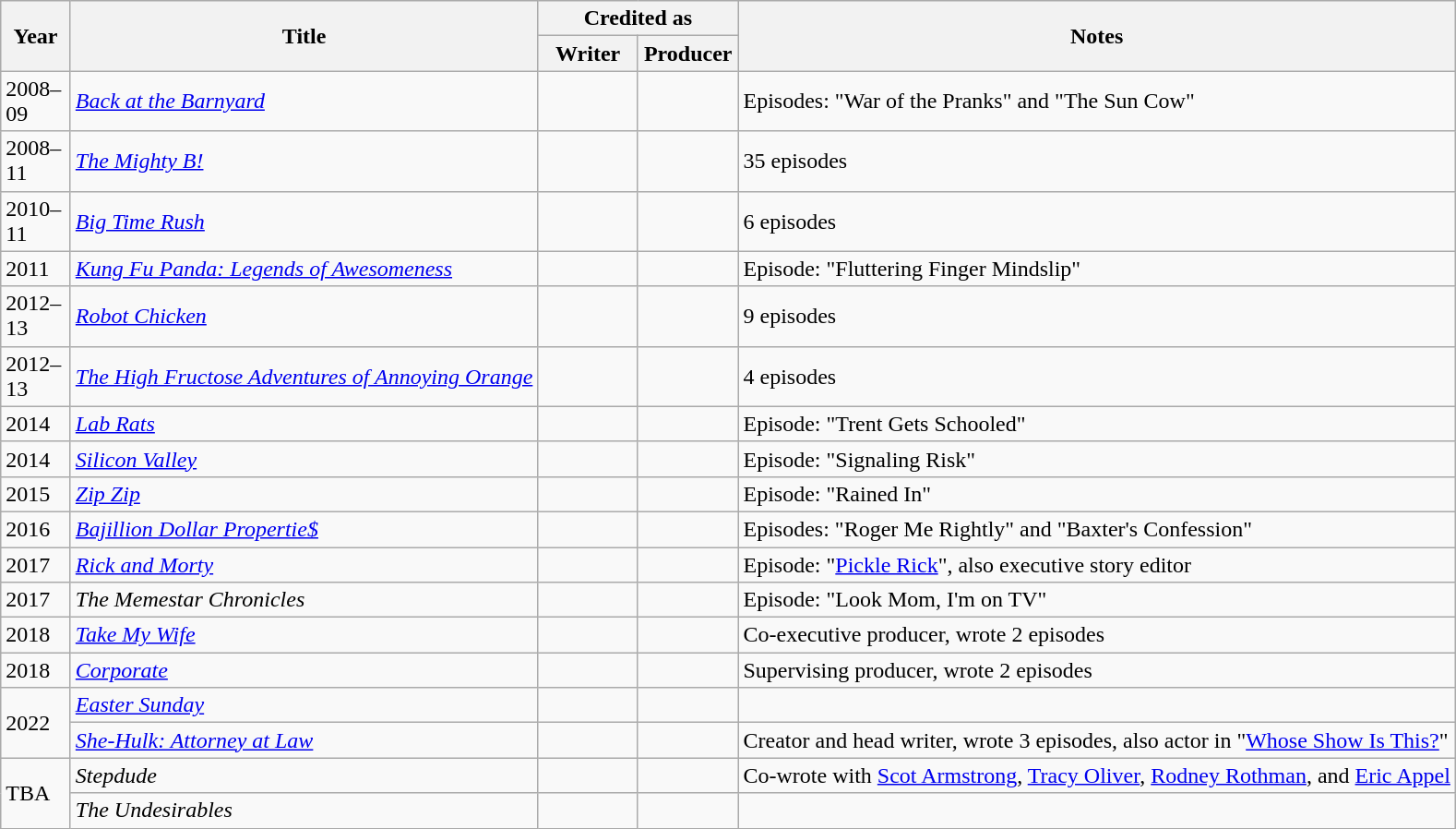<table class="wikitable plainrowheaders sortable">
<tr>
<th rowspan="2" style="width:43px;">Year</th>
<th rowspan="2">Title</th>
<th colspan="2">Credited as</th>
<th rowspan="2" class="unsortable">Notes</th>
</tr>
<tr>
<th width="65">Writer</th>
<th width="65">Producer</th>
</tr>
<tr>
<td>2008–09</td>
<td><em><a href='#'>Back at the Barnyard</a></em></td>
<td></td>
<td></td>
<td>Episodes: "War of the Pranks" and "The Sun Cow"</td>
</tr>
<tr>
<td>2008–11</td>
<td><em><a href='#'>The Mighty B!</a></em></td>
<td></td>
<td></td>
<td>35 episodes</td>
</tr>
<tr>
<td>2010–11</td>
<td><em><a href='#'>Big Time Rush</a></em></td>
<td></td>
<td></td>
<td>6 episodes</td>
</tr>
<tr>
<td>2011</td>
<td><em><a href='#'>Kung Fu Panda: Legends of Awesomeness</a></em></td>
<td></td>
<td></td>
<td>Episode: "Fluttering Finger Mindslip"</td>
</tr>
<tr>
<td>2012–13</td>
<td><em><a href='#'>Robot Chicken</a></em></td>
<td></td>
<td></td>
<td>9 episodes</td>
</tr>
<tr>
<td>2012–13</td>
<td><em><a href='#'>The High Fructose Adventures of Annoying Orange</a></em></td>
<td></td>
<td></td>
<td>4 episodes</td>
</tr>
<tr>
<td>2014</td>
<td><em><a href='#'>Lab Rats</a></em></td>
<td></td>
<td></td>
<td>Episode: "Trent Gets Schooled"</td>
</tr>
<tr>
<td>2014</td>
<td><em><a href='#'>Silicon Valley</a></em></td>
<td></td>
<td></td>
<td>Episode: "Signaling Risk"</td>
</tr>
<tr>
<td>2015</td>
<td><em><a href='#'>Zip Zip</a></em></td>
<td></td>
<td></td>
<td>Episode: "Rained In"</td>
</tr>
<tr>
<td>2016</td>
<td><em><a href='#'>Bajillion Dollar Propertie$</a></em></td>
<td></td>
<td></td>
<td>Episodes: "Roger Me Rightly" and "Baxter's Confession"</td>
</tr>
<tr>
<td>2017</td>
<td><em><a href='#'>Rick and Morty</a></em></td>
<td></td>
<td></td>
<td>Episode: "<a href='#'>Pickle Rick</a>", also executive story editor</td>
</tr>
<tr>
<td>2017</td>
<td><em>The Memestar Chronicles</em></td>
<td></td>
<td></td>
<td>Episode: "Look Mom, I'm on TV"</td>
</tr>
<tr>
<td>2018</td>
<td><em><a href='#'>Take My Wife</a></em></td>
<td></td>
<td></td>
<td>Co-executive producer, wrote 2 episodes</td>
</tr>
<tr>
<td>2018</td>
<td><em><a href='#'>Corporate</a></em></td>
<td></td>
<td></td>
<td>Supervising producer, wrote 2 episodes</td>
</tr>
<tr>
<td rowspan="2">2022</td>
<td><em><a href='#'>Easter Sunday</a></em></td>
<td></td>
<td></td>
<td></td>
</tr>
<tr>
<td><em><a href='#'>She-Hulk: Attorney at Law</a></em></td>
<td></td>
<td></td>
<td>Creator and head writer, wrote 3 episodes, also actor in "<a href='#'>Whose Show Is This?</a>"</td>
</tr>
<tr>
<td rowspan="2">TBA</td>
<td><em>Stepdude</em></td>
<td></td>
<td></td>
<td>Co-wrote with <a href='#'>Scot Armstrong</a>, <a href='#'>Tracy Oliver</a>, <a href='#'>Rodney Rothman</a>, and <a href='#'>Eric Appel</a></td>
</tr>
<tr>
<td><em>The Undesirables</em></td>
<td></td>
<td></td>
<td></td>
</tr>
</table>
